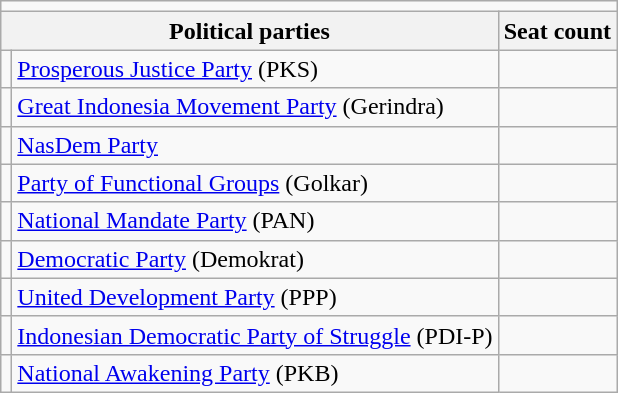<table class="wikitable">
<tr>
<td colspan="4"></td>
</tr>
<tr>
<th colspan="2">Political parties</th>
<th>Seat count</th>
</tr>
<tr>
<td bgcolor=></td>
<td><a href='#'>Prosperous Justice Party</a> (PKS)</td>
<td></td>
</tr>
<tr>
<td bgcolor=></td>
<td><a href='#'>Great Indonesia Movement Party</a> (Gerindra)</td>
<td></td>
</tr>
<tr>
<td bgcolor=></td>
<td><a href='#'>NasDem Party</a></td>
<td></td>
</tr>
<tr>
<td bgcolor=></td>
<td><a href='#'>Party of Functional Groups</a> (Golkar)</td>
<td></td>
</tr>
<tr>
<td bgcolor=></td>
<td><a href='#'>National Mandate Party</a> (PAN)</td>
<td></td>
</tr>
<tr>
<td bgcolor=></td>
<td><a href='#'>Democratic Party</a> (Demokrat)</td>
<td></td>
</tr>
<tr>
<td bgcolor=></td>
<td><a href='#'>United Development Party</a> (PPP)</td>
<td></td>
</tr>
<tr>
<td bgcolor=></td>
<td><a href='#'>Indonesian Democratic Party of Struggle</a> (PDI-P)</td>
<td></td>
</tr>
<tr>
<td bgcolor=></td>
<td><a href='#'>National Awakening Party</a> (PKB)</td>
<td></td>
</tr>
</table>
